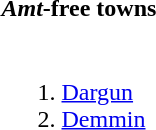<table>
<tr ---->
<th><em>Amt</em>-free towns</th>
</tr>
<tr>
<td valign=top><br><ol><li><a href='#'>Dargun</a></li><li><a href='#'>Demmin</a></li></ol></td>
</tr>
</table>
